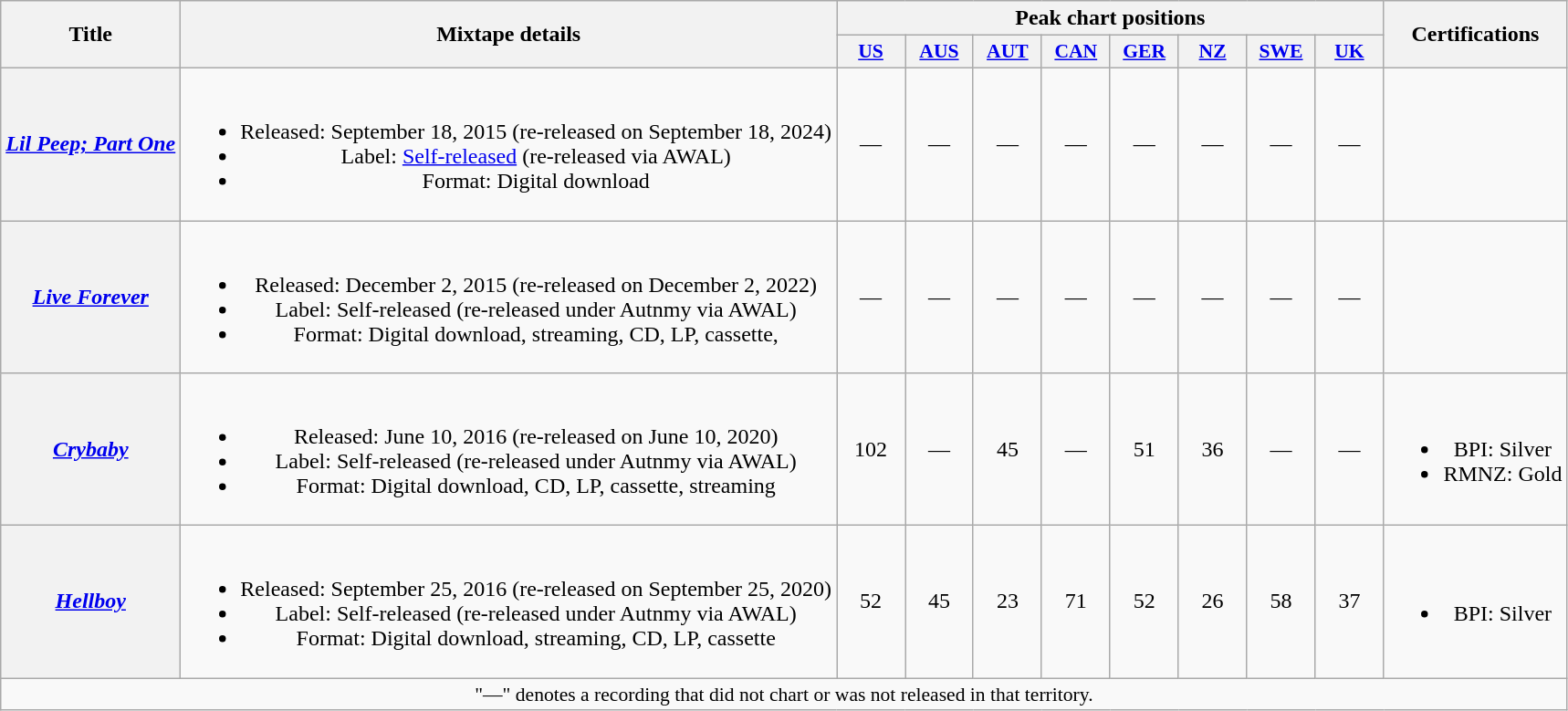<table class="wikitable plainrowheaders" style="text-align:center;">
<tr>
<th rowspan="2">Title</th>
<th rowspan="2">Mixtape details</th>
<th colspan="8">Peak chart positions</th>
<th rowspan="2">Certifications</th>
</tr>
<tr>
<th scope="col" style="width:3em;font-size:90%;"><a href='#'>US</a><br></th>
<th scope="col" style="width:3em;font-size:90%;"><a href='#'>AUS</a><br></th>
<th scope="col" style="width:3em;font-size:90%;"><a href='#'>AUT</a><br></th>
<th scope="col" style="width:3em;font-size:90%;"><a href='#'>CAN</a><br></th>
<th scope="col" style="width:3em;font-size:90%;"><a href='#'>GER</a><br></th>
<th scope="col" style="width:3em;font-size:90%;"><a href='#'>NZ</a><br></th>
<th scope="col" style="width:3em;font-size:90%;"><a href='#'>SWE</a><br></th>
<th scope="col" style="width:3em;font-size:90%;"><a href='#'>UK</a><br></th>
</tr>
<tr>
<th scope="row"><em><a href='#'>Lil Peep; Part One</a></em></th>
<td><br><ul><li>Released: September 18, 2015 (re-released on September 18, 2024)</li><li>Label: <a href='#'>Self-released</a> (re-released via AWAL)</li><li>Format: Digital download</li></ul></td>
<td>—</td>
<td>—</td>
<td>—</td>
<td>—</td>
<td>—</td>
<td>—</td>
<td>—</td>
<td>—</td>
<td></td>
</tr>
<tr>
<th scope="row"><em><a href='#'>Live Forever</a></em></th>
<td><br><ul><li>Released: December 2, 2015 (re-released on December 2, 2022)</li><li>Label: Self-released (re-released under Autnmy via AWAL)</li><li>Format: Digital download, streaming,   CD, LP, cassette,</li></ul></td>
<td>—</td>
<td>—</td>
<td>—</td>
<td>—</td>
<td>—</td>
<td>—</td>
<td>—</td>
<td>—</td>
<td></td>
</tr>
<tr>
<th scope="row"><em><a href='#'>Crybaby</a></em></th>
<td><br><ul><li>Released: June 10, 2016 (re-released on June 10, 2020)</li><li>Label: Self-released (re-released under Autnmy via AWAL)</li><li>Format: Digital download, CD, LP, cassette, streaming</li></ul></td>
<td>102<br></td>
<td>—</td>
<td>45</td>
<td>—</td>
<td>51</td>
<td>36</td>
<td>—</td>
<td>—</td>
<td><br><ul><li>BPI: Silver</li><li>RMNZ: Gold</li></ul></td>
</tr>
<tr>
<th scope="row"><em><a href='#'>Hellboy</a></em></th>
<td><br><ul><li>Released: September 25, 2016 (re-released on September 25, 2020)</li><li>Label: Self-released (re-released under Autnmy via AWAL)</li><li>Format: Digital download, streaming, CD, LP, cassette</li></ul></td>
<td>52</td>
<td>45</td>
<td>23</td>
<td>71</td>
<td>52</td>
<td>26</td>
<td>58</td>
<td>37</td>
<td><br><ul><li>BPI: Silver</li></ul></td>
</tr>
<tr>
<td colspan="14" style="font-size:90%">"—" denotes a recording that did not chart or was not released in that territory.</td>
</tr>
</table>
